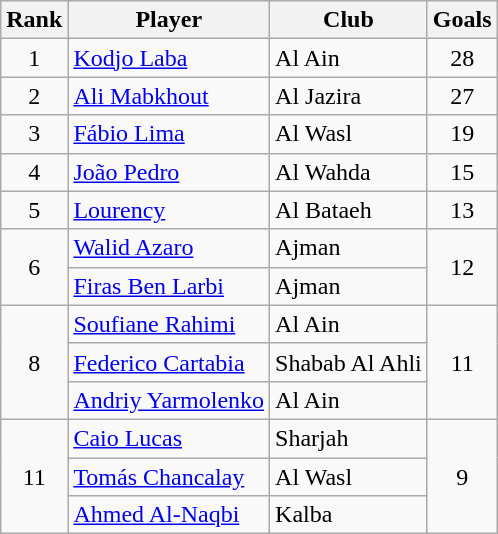<table class="wikitable">
<tr>
<th>Rank</th>
<th>Player</th>
<th>Club</th>
<th>Goals</th>
</tr>
<tr>
<td align="center">1</td>
<td> <a href='#'>Kodjo Laba</a></td>
<td>Al Ain</td>
<td align="center">28</td>
</tr>
<tr>
<td align=center>2</td>
<td> <a href='#'>Ali Mabkhout</a></td>
<td>Al Jazira</td>
<td align=center>27</td>
</tr>
<tr>
<td align="center">3</td>
<td> <a href='#'>Fábio Lima</a></td>
<td>Al Wasl</td>
<td align="center">19</td>
</tr>
<tr>
<td align="center">4</td>
<td> <a href='#'>João Pedro</a></td>
<td>Al Wahda</td>
<td align="center">15</td>
</tr>
<tr>
<td align="center">5</td>
<td> <a href='#'>Lourency</a></td>
<td>Al Bataeh</td>
<td align="center">13</td>
</tr>
<tr>
<td rowspan=2 align="center">6</td>
<td> <a href='#'>Walid Azaro</a></td>
<td>Ajman</td>
<td rowspan=2 align="center">12</td>
</tr>
<tr>
<td> <a href='#'>Firas Ben Larbi</a></td>
<td>Ajman</td>
</tr>
<tr>
<td rowspan=3 align="center">8</td>
<td> <a href='#'>Soufiane Rahimi</a></td>
<td>Al Ain</td>
<td rowspan=3 align="center">11</td>
</tr>
<tr>
<td> <a href='#'>Federico Cartabia</a></td>
<td>Shabab Al Ahli</td>
</tr>
<tr>
<td> <a href='#'>Andriy Yarmolenko</a></td>
<td>Al Ain</td>
</tr>
<tr>
<td rowspan=3 align=center>11</td>
<td> <a href='#'>Caio Lucas</a></td>
<td>Sharjah</td>
<td rowspan=3 align="center">9</td>
</tr>
<tr>
<td> <a href='#'>Tomás Chancalay</a></td>
<td>Al Wasl</td>
</tr>
<tr>
<td> <a href='#'>Ahmed Al-Naqbi</a></td>
<td>Kalba</td>
</tr>
</table>
